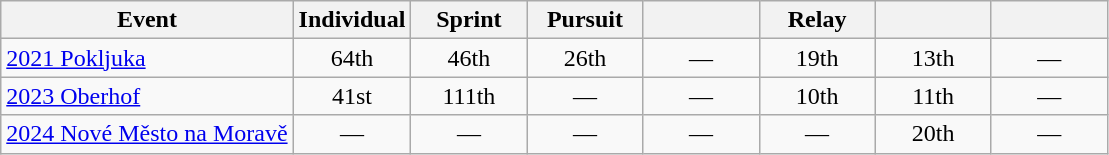<table class="wikitable" style="text-align: center;">
<tr ">
<th>Event</th>
<th style="width:70px;">Individual</th>
<th style="width:70px;">Sprint</th>
<th style="width:70px;">Pursuit</th>
<th style="width:70px;"></th>
<th style="width:70px;">Relay</th>
<th style="width:70px;"></th>
<th style="width:70px;"></th>
</tr>
<tr>
<td align=left> <a href='#'>2021 Pokljuka</a></td>
<td>64th</td>
<td>46th</td>
<td>26th</td>
<td>—</td>
<td>19th</td>
<td>13th</td>
<td>—</td>
</tr>
<tr>
<td align=left> <a href='#'>2023 Oberhof</a></td>
<td>41st</td>
<td>111th</td>
<td>—</td>
<td>—</td>
<td>10th</td>
<td>11th</td>
<td>—</td>
</tr>
<tr>
<td align=left> <a href='#'>2024 Nové Město na Moravě</a></td>
<td>—</td>
<td>—</td>
<td>—</td>
<td>—</td>
<td>—</td>
<td>20th</td>
<td>—</td>
</tr>
</table>
